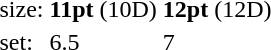<table style="margin-left:40px;">
<tr>
<td>size:</td>
<td><strong>11pt</strong> (10D)</td>
<td><strong>12pt</strong> (12D)</td>
</tr>
<tr>
<td>set:</td>
<td>6.5</td>
<td>7</td>
</tr>
</table>
